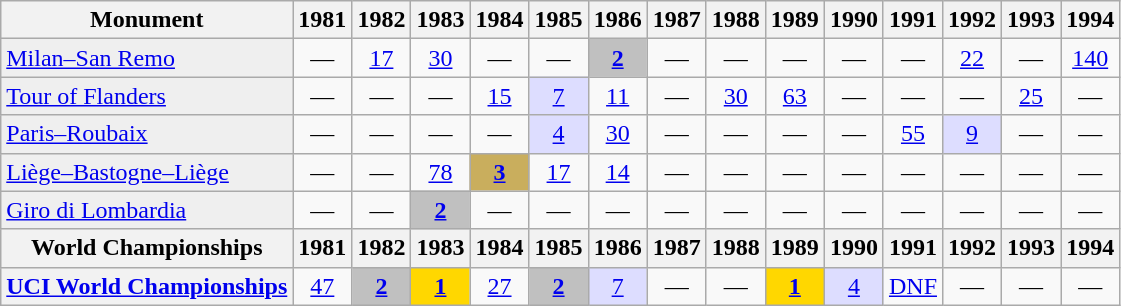<table class="wikitable plainrowheaders">
<tr>
<th>Monument</th>
<th scope="col">1981</th>
<th scope="col">1982</th>
<th scope="col">1983</th>
<th scope="col">1984</th>
<th scope="col">1985</th>
<th scope="col">1986</th>
<th scope="col">1987</th>
<th scope="col">1988</th>
<th scope="col">1989</th>
<th scope="col">1990</th>
<th scope="col">1991</th>
<th scope="col">1992</th>
<th scope="col">1993</th>
<th scope="col">1994</th>
</tr>
<tr style="text-align:center;">
<td style="text-align:left; background:#efefef;"><a href='#'>Milan–San Remo</a></td>
<td>—</td>
<td><a href='#'>17</a></td>
<td><a href='#'>30</a></td>
<td>—</td>
<td>—</td>
<td style="background:silver;"><a href='#'><strong>2</strong></a></td>
<td>—</td>
<td>—</td>
<td>—</td>
<td>—</td>
<td>—</td>
<td><a href='#'>22</a></td>
<td>—</td>
<td><a href='#'>140</a></td>
</tr>
<tr style="text-align:center;">
<td style="text-align:left; background:#efefef;"><a href='#'>Tour of Flanders</a></td>
<td>—</td>
<td>—</td>
<td>—</td>
<td><a href='#'>15</a></td>
<td style="background:#ddf;"><a href='#'>7</a></td>
<td><a href='#'>11</a></td>
<td>—</td>
<td><a href='#'>30</a></td>
<td><a href='#'>63</a></td>
<td>—</td>
<td>—</td>
<td>—</td>
<td><a href='#'>25</a></td>
<td>—</td>
</tr>
<tr style="text-align:center;">
<td style="text-align:left; background:#efefef;"><a href='#'>Paris–Roubaix</a></td>
<td>—</td>
<td>—</td>
<td>—</td>
<td>—</td>
<td style="background:#ddf;"><a href='#'>4</a></td>
<td><a href='#'>30</a></td>
<td>—</td>
<td>—</td>
<td>—</td>
<td>—</td>
<td><a href='#'>55</a></td>
<td style="background:#ddf;"><a href='#'>9</a></td>
<td>—</td>
<td>—</td>
</tr>
<tr style="text-align:center;">
<td style="text-align:left; background:#efefef;"><a href='#'>Liège–Bastogne–Liège</a></td>
<td>—</td>
<td>—</td>
<td><a href='#'>78</a></td>
<td style="background:#C9AE5D;"><a href='#'><strong>3</strong></a></td>
<td><a href='#'>17</a></td>
<td><a href='#'>14</a></td>
<td>—</td>
<td>—</td>
<td>—</td>
<td>—</td>
<td>—</td>
<td>—</td>
<td>—</td>
<td>—</td>
</tr>
<tr style="text-align:center;">
<td style="text-align:left; background:#efefef;"><a href='#'>Giro di Lombardia</a></td>
<td>—</td>
<td>—</td>
<td style="background:silver;"><a href='#'><strong>2</strong></a></td>
<td>—</td>
<td>—</td>
<td>—</td>
<td>—</td>
<td>—</td>
<td>—</td>
<td>—</td>
<td>—</td>
<td>—</td>
<td>—</td>
<td>—</td>
</tr>
<tr style="text-align:center;">
<th>World Championships</th>
<th scope="col">1981</th>
<th scope="col">1982</th>
<th scope="col">1983</th>
<th scope="col">1984</th>
<th scope="col">1985</th>
<th scope="col">1986</th>
<th scope="col">1987</th>
<th scope="col">1988</th>
<th scope="col">1989</th>
<th scope="col">1990</th>
<th scope="col">1991</th>
<th scope="col">1992</th>
<th scope="col">1993</th>
<th scope="col">1994</th>
</tr>
<tr style="text-align:center;">
<th scope="row"> <a href='#'>UCI World Championships</a></th>
<td><a href='#'>47</a></td>
<td style="background:silver;"><strong><a href='#'>2</a></strong></td>
<td style="background:gold;"><strong><a href='#'>1</a></strong></td>
<td><a href='#'>27</a></td>
<td style="background:silver;"><strong><a href='#'>2</a></strong></td>
<td style="background:#ddf;"><a href='#'>7</a></td>
<td>—</td>
<td>—</td>
<td style="background:gold;"><strong><a href='#'>1</a></strong></td>
<td style="background:#ddf;"><a href='#'>4</a></td>
<td><a href='#'>DNF</a></td>
<td>—</td>
<td>—</td>
<td>—</td>
</tr>
</table>
